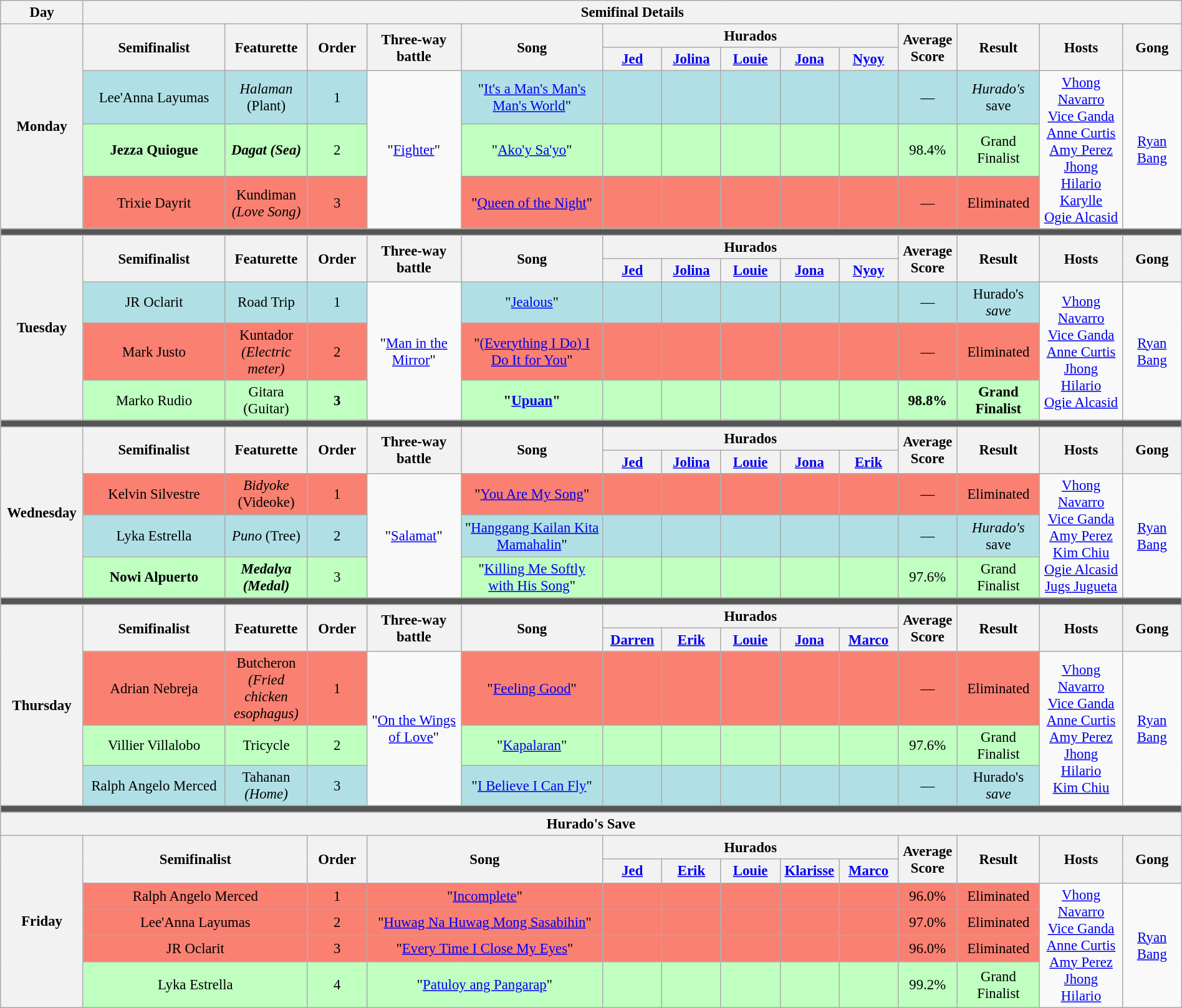<table class="wikitable mw-collapsible mw-collapsed" style="text-align:center; width:100%;font-size:95%;">
<tr>
<th>Day</th>
<th colspan="14">Semifinal Details</th>
</tr>
<tr>
<th rowspan="5" width="07%">Monday<br><small></small></th>
<th rowspan="2" width="12%">Semifinalist</th>
<th rowspan="2" width="07%">Featurette</th>
<th rowspan="2" width="05%">Order</th>
<th rowspan="2" width="8%">Three-way battle</th>
<th rowspan="2" width="12%">Song</th>
<th colspan="5">Hurados</th>
<th rowspan="2" width="5%">Average Score</th>
<th rowspan="2" width="7%">Result</th>
<th rowspan="2" width="7%">Hosts</th>
<th rowspan="2" width="5%">Gong</th>
</tr>
<tr>
<th width="5%"><a href='#'>Jed</a></th>
<th width="5%"><a href='#'>Jolina</a></th>
<th width="5%"><a href='#'>Louie</a></th>
<th width="5%"><a href='#'>Jona</a></th>
<th width="5%"><a href='#'>Nyoy</a></th>
</tr>
<tr>
<td style="background-color:#B0E0E6;">Lee'Anna Layumas</td>
<td style="background-color:#B0E0E6;"><em>Halaman</em> (Plant)</td>
<td style="background-color:#B0E0E6;">1</td>
<td rowspan="3">"<a href='#'>Fighter</a>"</td>
<td style="background-color:#B0E0E6;">"<a href='#'>It's a Man's Man's Man's World</a>"</td>
<td style="background-color:#B0E0E6;"></td>
<td style="background-color:#B0E0E6;"></td>
<td style="background-color:#B0E0E6;"></td>
<td style="background-color:#B0E0E6;"></td>
<td style="background-color:#B0E0E6;"></td>
<td style="background-color:#B0E0E6;">—</td>
<td style="background-color:#B0E0E6;"><em>Hurado's</em> save</td>
<td rowspan="3"><a href='#'>Vhong Navarro</a><br><a href='#'>Vice Ganda</a><br><a href='#'>Anne Curtis</a><br><a href='#'>Amy Perez</a><br><a href='#'>Jhong Hilario</a><br><a href='#'>Karylle</a><br><a href='#'>Ogie Alcasid</a></td>
<td rowspan="3"><a href='#'>Ryan Bang</a></td>
</tr>
<tr style="background-color:#BFFFC0;" |>
<td><strong>Jezza Quiogue</strong></td>
<td><strong><em>Dagat<em> (Sea)<strong></td>
<td></strong>2<strong></td>
<td></strong>"<a href='#'>Ako'y Sa'yo</a>"<strong></td>
<td></td>
<td></td>
<td></td>
<td></td>
<td></td>
<td></strong>98.4%<strong></td>
<td></strong>Grand Finalist<strong></td>
</tr>
<tr style="background-color:salmon;" |>
<td style="background-color:___;">Trixie Dayrit</td>
<td></em>Kundiman<em> (Love Song)</td>
<td>3</td>
<td>"<a href='#'>Queen of the Night</a>"</td>
<td></td>
<td></td>
<td></td>
<td></td>
<td></td>
<td>—</td>
<td>Eliminated</td>
</tr>
<tr>
<td colspan="15" style="background-color:#555;"></td>
</tr>
<tr>
<th rowspan="5">Tuesday<br><small></small></th>
<th rowspan="2">Semifinalist</th>
<th rowspan="2">Featurette</th>
<th rowspan="2">Order</th>
<th rowspan="2">Three-way battle</th>
<th rowspan="2">Song</th>
<th colspan="5">Hurados</th>
<th rowspan="2">Average Score</th>
<th rowspan="2">Result</th>
<th rowspan="2">Hosts</th>
<th rowspan="2">Gong</th>
</tr>
<tr>
<th><a href='#'>Jed</a></th>
<th><a href='#'>Jolina</a></th>
<th><a href='#'>Louie</a></th>
<th><a href='#'>Jona</a></th>
<th><a href='#'>Nyoy</a></th>
</tr>
<tr>
<td style="background-color:#B0E0E6;">JR Oclarit</td>
<td style="background-color:#B0E0E6;"></em>Road Trip<em></td>
<td style="background-color:#B0E0E6;">1</td>
<td rowspan="3">"<a href='#'>Man in the Mirror</a>"</td>
<td style="background-color:#B0E0E6;">"<a href='#'>Jealous</a>"</td>
<td style="background-color:#B0E0E6;"></td>
<td style="background-color:#B0E0E6;"></td>
<td style="background-color:#B0E0E6;"></td>
<td style="background-color:#B0E0E6;"></td>
<td style="background-color:#B0E0E6;"></td>
<td style="background-color:#B0E0E6;">—</td>
<td style="background-color:#B0E0E6;"></em>Hurado's<em> save</td>
<td rowspan="3"><a href='#'>Vhong Navarro</a><br><a href='#'>Vice Ganda</a><br><a href='#'>Anne Curtis</a><br><a href='#'>Jhong Hilario</a><br><a href='#'>Ogie Alcasid</a></td>
<td rowspan="3"><a href='#'>Ryan Bang</a></td>
</tr>
<tr style="background-color:salmon;" |>
<td>Mark Justo</td>
<td></em>Kuntador<em> (Electric meter)</td>
<td>2</td>
<td>"<a href='#'>(Everything I Do) I Do It for You</a>"</td>
<td></td>
<td></td>
<td></td>
<td></td>
<td></td>
<td>—</td>
<td>Eliminated</td>
</tr>
<tr style="background-color:#BFFFC0;" |>
<td></strong>Marko Rudio<strong></td>
<td></em></strong>Gitara</em> (Guitar)</strong></td>
<td><strong>3</strong></td>
<td><strong>"<a href='#'>Upuan</a>"</strong></td>
<td></td>
<td></td>
<td></td>
<td></td>
<td></td>
<td><strong>98.8%</strong></td>
<td><strong>Grand Finalist</strong></td>
</tr>
<tr>
<td colspan="15" style="background-color:#555;"></td>
</tr>
<tr>
<th rowspan="5">Wednesday<br><small></small></th>
<th rowspan="2">Semifinalist</th>
<th rowspan="2">Featurette</th>
<th rowspan="2">Order</th>
<th rowspan="2">Three-way battle</th>
<th rowspan="2">Song</th>
<th colspan="5">Hurados</th>
<th rowspan="2">Average Score</th>
<th rowspan="2">Result</th>
<th rowspan="2">Hosts</th>
<th rowspan="2">Gong</th>
</tr>
<tr>
<th><a href='#'>Jed</a></th>
<th><a href='#'>Jolina</a></th>
<th><a href='#'>Louie</a></th>
<th><a href='#'>Jona</a></th>
<th><a href='#'>Erik</a></th>
</tr>
<tr>
<td style="background-color:salmon;">Kelvin Silvestre</td>
<td style="background-color:salmon;"><em>Bidyoke</em> (Videoke)</td>
<td style="background-color:salmon;">1</td>
<td rowspan="3">"<a href='#'>Salamat</a>"</td>
<td style="background-color:salmon;">"<a href='#'>You Are My Song</a>"</td>
<td style="background-color:salmon;"></td>
<td style="background-color:salmon;"></td>
<td style="background-color:salmon;"></td>
<td style="background-color:salmon;"></td>
<td style="background-color:salmon;"></td>
<td style="background-color:salmon;">—</td>
<td style="background-color:salmon;">Eliminated</td>
<td rowspan="3"><a href='#'>Vhong Navarro</a><br><a href='#'>Vice Ganda</a><br><a href='#'>Amy Perez</a><br><a href='#'>Kim Chiu</a><br><a href='#'>Ogie Alcasid</a><br><a href='#'>Jugs Jugueta</a></td>
<td rowspan="3"><a href='#'>Ryan Bang</a></td>
</tr>
<tr style="background-color:#B0E0E6;" |>
<td>Lyka Estrella</td>
<td><em>Puno</em> (Tree)</td>
<td>2</td>
<td>"<a href='#'>Hanggang Kailan Kita Mamahalin</a>"</td>
<td></td>
<td></td>
<td></td>
<td></td>
<td></td>
<td>—</td>
<td><em>Hurado's</em> save</td>
</tr>
<tr style="background-color:#BFFFC0;" |>
<td><strong>Nowi Alpuerto</strong></td>
<td><strong><em>Medalya<em> (Medal)<strong></td>
<td></strong>3<strong></td>
<td></strong>"<a href='#'>Killing Me Softly with His Song</a>"<strong></td>
<td></td>
<td></td>
<td></td>
<td></td>
<td></td>
<td></strong>97.6%<strong></td>
<td></strong>Grand Finalist<strong></td>
</tr>
<tr>
<td colspan="15" style="background-color:#555;"></td>
</tr>
<tr>
<th rowspan="5">Thursday<br><small></small></th>
<th rowspan="2">Semifinalist</th>
<th rowspan="2">Featurette</th>
<th rowspan="2">Order</th>
<th rowspan="2">Three-way battle</th>
<th rowspan="2">Song</th>
<th colspan="5">Hurados</th>
<th rowspan="2">Average Score</th>
<th rowspan="2">Result</th>
<th rowspan="2">Hosts</th>
<th rowspan="2">Gong</th>
</tr>
<tr>
<th><a href='#'>Darren</a></th>
<th><a href='#'>Erik</a></th>
<th><a href='#'>Louie</a></th>
<th><a href='#'>Jona</a></th>
<th><a href='#'>Marco</a></th>
</tr>
<tr>
<td style="background-color:salmon;">Adrian Nebreja</td>
<td style="background-color:salmon;"></em>Butcheron<em> (Fried chicken esophagus)</td>
<td style="background-color:salmon;">1</td>
<td rowspan="3">"<a href='#'>On the Wings of Love</a>"</td>
<td style="background-color:salmon;">"<a href='#'>Feeling Good</a>"</td>
<td style="background-color:salmon;"></td>
<td style="background-color:salmon;"></td>
<td style="background-color:salmon;"></td>
<td style="background-color:salmon;"></td>
<td style="background-color:salmon;"></td>
<td style="background-color:salmon;">—</td>
<td style="background-color:salmon;">Eliminated</td>
<td rowspan="3"><a href='#'>Vhong Navarro</a><br><a href='#'>Vice Ganda</a><br><a href='#'>Anne Curtis</a><br><a href='#'>Amy Perez</a><br><a href='#'>Jhong Hilario</a><br><a href='#'>Kim Chiu</a></td>
<td rowspan="3"><a href='#'>Ryan Bang</a></td>
</tr>
<tr style="background-color:#BFFFC0;" |>
<td></strong>Villier Villalobo<strong></td>
<td></em></strong>Tricycle<strong><em></td>
<td></strong>2<strong></td>
<td></strong>"<a href='#'>Kapalaran</a>"<strong></td>
<td></td>
<td></td>
<td></td>
<td></td>
<td></td>
<td></strong>97.6%<strong></td>
<td></strong>Grand Finalist<strong></td>
</tr>
<tr style="background-color:#B0E0E6;" |>
<td>Ralph Angelo Merced</td>
<td></em>Tahanan<em> (Home)</td>
<td>3</td>
<td>"<a href='#'>I Believe I Can Fly</a>"</td>
<td></td>
<td></td>
<td></td>
<td></td>
<td></td>
<td>—</td>
<td></em>Hurado's<em> save</td>
</tr>
<tr>
<td colspan="15" style="background-color:#555;"></td>
</tr>
<tr>
<th colspan="15">Hurado's Save</th>
</tr>
<tr>
<th rowspan="6">Friday<br><small></small></th>
<th colspan="2" rowspan="2">Semifinalist</th>
<th rowspan="2">Order</th>
<th colspan="2" rowspan="2">Song</th>
<th colspan="5">Hurados</th>
<th rowspan="2">Average Score</th>
<th rowspan="2">Result</th>
<th rowspan="2">Hosts</th>
<th rowspan="2">Gong</th>
</tr>
<tr>
<th><a href='#'>Jed</a></th>
<th><a href='#'>Erik</a></th>
<th><a href='#'>Louie</a></th>
<th><a href='#'>Klarisse</a></th>
<th><a href='#'>Marco</a></th>
</tr>
<tr>
<td style="background-color:salmon;"  colspan="2">Ralph Angelo Merced</td>
<td style="background-color:salmon;">1</td>
<td style="background-color:salmon;" colspan="2">"<a href='#'>Incomplete</a>"</td>
<td style="background-color:salmon;"></td>
<td style="background-color:salmon;"></td>
<td style="background-color:salmon;"></td>
<td style="background-color:salmon;"></td>
<td style="background-color:salmon;"></td>
<td style="background-color:salmon;">96.0%</td>
<td style="background-color:salmon;">Eliminated</td>
<td rowspan="4"><a href='#'>Vhong Navarro</a><br><a href='#'>Vice Ganda</a><br><a href='#'>Anne Curtis</a><br><a href='#'>Amy Perez</a><br><a href='#'>Jhong Hilario</a></td>
<td rowspan="4"><a href='#'>Ryan Bang</a></td>
</tr>
<tr style="background-color:salmon;" |>
<td colspan="2">Lee'Anna Layumas</td>
<td>2</td>
<td colspan="2">"<a href='#'>Huwag Na Huwag Mong Sasabihin</a>"</td>
<td></td>
<td></td>
<td></td>
<td></td>
<td></td>
<td>97.0%</td>
<td>Eliminated</td>
</tr>
<tr style="background-color:salmon;" |>
<td colspan="2">JR Oclarit</td>
<td>3</td>
<td colspan="2">"<a href='#'>Every Time I Close My Eyes</a>"</td>
<td></td>
<td></td>
<td></td>
<td></td>
<td></td>
<td>96.0%</td>
<td>Eliminated</td>
</tr>
<tr style="background-color:#BFFFC0;" |>
<td colspan="2"></strong>Lyka Estrella<strong></td>
<td></strong>4<strong></td>
<td colspan="2"></strong>"<a href='#'>Patuloy ang Pangarap</a>"<strong></td>
<td></td>
<td></td>
<td></td>
<td></td>
<td></td>
<td></strong>99.2%<strong></td>
<td></strong>Grand Finalist<strong></td>
</tr>
</table>
